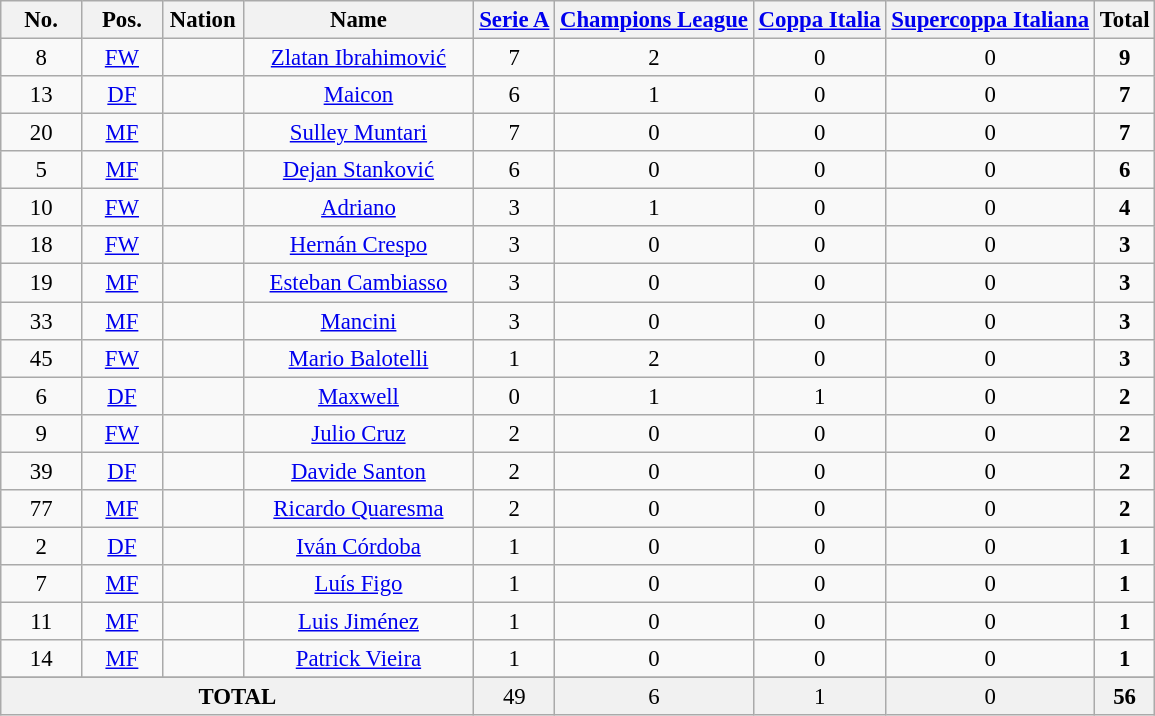<table class="wikitable sortable" style="font-size: 95%; text-align: center;">
<tr>
<th width="7%"><strong>No.</strong></th>
<th width="7%"><strong>Pos.</strong></th>
<th width="7%"><strong>Nation</strong></th>
<th width="20%"><strong>Name</strong></th>
<th><a href='#'>Serie A</a></th>
<th><a href='#'>Champions League</a></th>
<th><a href='#'>Coppa Italia</a></th>
<th><a href='#'>Supercoppa Italiana</a></th>
<th>Total</th>
</tr>
<tr>
<td>8</td>
<td><a href='#'>FW</a></td>
<td></td>
<td><a href='#'>Zlatan Ibrahimović</a></td>
<td>7 </td>
<td>2 </td>
<td>0 </td>
<td>0 </td>
<td><strong>9</strong> </td>
</tr>
<tr>
<td>13</td>
<td><a href='#'>DF</a></td>
<td></td>
<td><a href='#'>Maicon</a></td>
<td>6 </td>
<td>1 </td>
<td>0 </td>
<td>0 </td>
<td><strong>7</strong> </td>
</tr>
<tr>
<td>20</td>
<td><a href='#'>MF</a></td>
<td></td>
<td><a href='#'>Sulley Muntari</a></td>
<td>7 </td>
<td>0 </td>
<td>0 </td>
<td>0 </td>
<td><strong>7</strong> </td>
</tr>
<tr>
<td>5</td>
<td><a href='#'>MF</a></td>
<td></td>
<td><a href='#'>Dejan Stanković</a></td>
<td>6 </td>
<td>0 </td>
<td>0 </td>
<td>0 </td>
<td><strong>6</strong> </td>
</tr>
<tr>
<td>10</td>
<td><a href='#'>FW</a></td>
<td></td>
<td><a href='#'>Adriano</a></td>
<td>3 </td>
<td>1 </td>
<td>0 </td>
<td>0 </td>
<td><strong>4</strong> </td>
</tr>
<tr>
<td>18</td>
<td><a href='#'>FW</a></td>
<td></td>
<td><a href='#'>Hernán Crespo</a></td>
<td>3 </td>
<td>0 </td>
<td>0 </td>
<td>0 </td>
<td><strong>3</strong> </td>
</tr>
<tr>
<td>19</td>
<td><a href='#'>MF</a></td>
<td></td>
<td><a href='#'>Esteban Cambiasso</a></td>
<td>3 </td>
<td>0 </td>
<td>0 </td>
<td>0 </td>
<td><strong>3</strong> </td>
</tr>
<tr>
<td>33</td>
<td><a href='#'>MF</a></td>
<td></td>
<td><a href='#'>Mancini</a></td>
<td>3 </td>
<td>0 </td>
<td>0 </td>
<td>0 </td>
<td><strong>3</strong> </td>
</tr>
<tr>
<td>45</td>
<td><a href='#'>FW</a></td>
<td></td>
<td><a href='#'>Mario Balotelli</a></td>
<td>1 </td>
<td>2 </td>
<td>0 </td>
<td>0 </td>
<td><strong>3</strong> </td>
</tr>
<tr>
<td>6</td>
<td><a href='#'>DF</a></td>
<td></td>
<td><a href='#'>Maxwell</a></td>
<td>0 </td>
<td>1 </td>
<td>1 </td>
<td>0 </td>
<td><strong>2</strong> </td>
</tr>
<tr>
<td>9</td>
<td><a href='#'>FW</a></td>
<td></td>
<td><a href='#'>Julio Cruz</a></td>
<td>2 </td>
<td>0 </td>
<td>0 </td>
<td>0 </td>
<td><strong>2</strong> </td>
</tr>
<tr>
<td>39</td>
<td><a href='#'>DF</a></td>
<td></td>
<td><a href='#'>Davide Santon</a></td>
<td>2 </td>
<td>0 </td>
<td>0 </td>
<td>0 </td>
<td><strong>2</strong> </td>
</tr>
<tr>
<td>77</td>
<td><a href='#'>MF</a></td>
<td></td>
<td><a href='#'>Ricardo Quaresma</a></td>
<td>2 </td>
<td>0 </td>
<td>0 </td>
<td>0 </td>
<td><strong>2</strong> </td>
</tr>
<tr>
<td>2</td>
<td><a href='#'>DF</a></td>
<td></td>
<td><a href='#'>Iván Córdoba</a></td>
<td>1 </td>
<td>0 </td>
<td>0 </td>
<td>0 </td>
<td><strong>1</strong> </td>
</tr>
<tr>
<td>7</td>
<td><a href='#'>MF</a></td>
<td></td>
<td><a href='#'>Luís Figo</a></td>
<td>1 </td>
<td>0 </td>
<td>0 </td>
<td>0 </td>
<td><strong>1</strong> </td>
</tr>
<tr>
<td>11</td>
<td><a href='#'>MF</a></td>
<td></td>
<td><a href='#'>Luis Jiménez</a></td>
<td>1 </td>
<td>0 </td>
<td>0 </td>
<td>0 </td>
<td><strong>1</strong> </td>
</tr>
<tr>
<td>14</td>
<td><a href='#'>MF</a></td>
<td></td>
<td><a href='#'>Patrick Vieira</a></td>
<td>1 </td>
<td>0 </td>
<td>0 </td>
<td>0 </td>
<td><strong>1</strong> </td>
</tr>
<tr>
</tr>
<tr bgcolor="F1F1F1" >
<td colspan=4><strong>TOTAL</strong></td>
<td>49</td>
<td>6 </td>
<td>1 </td>
<td>0 </td>
<td><strong>56</strong> </td>
</tr>
</table>
